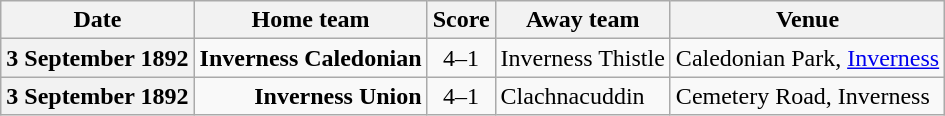<table class="wikitable football-result-list" style="max-width: 80em; text-align: center">
<tr>
<th scope="col">Date</th>
<th scope="col">Home team</th>
<th scope="col">Score</th>
<th scope="col">Away team</th>
<th scope="col">Venue</th>
</tr>
<tr>
<th scope="row">3 September 1892</th>
<td align=right><strong>Inverness Caledonian</strong></td>
<td>4–1</td>
<td align=left>Inverness Thistle</td>
<td align=left>Caledonian Park, <a href='#'>Inverness</a></td>
</tr>
<tr>
<th scope="row">3 September 1892</th>
<td align=right><strong>Inverness Union</strong></td>
<td>4–1</td>
<td align=left>Clachnacuddin</td>
<td align=left>Cemetery Road, Inverness</td>
</tr>
</table>
